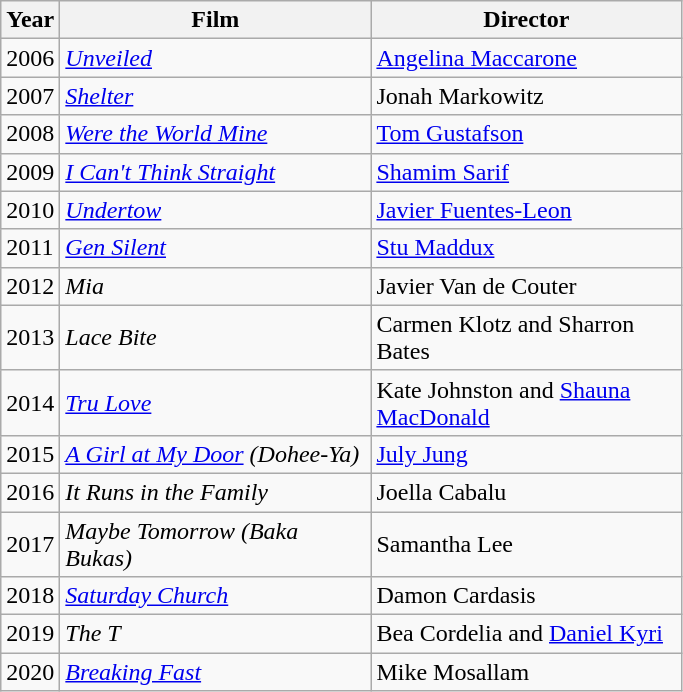<table class="wikitable">
<tr>
<th>Year</th>
<th style="width:200px;">Film</th>
<th style="width:200px;">Director</th>
</tr>
<tr>
<td>2006</td>
<td><em><a href='#'>Unveiled</a></em></td>
<td><a href='#'>Angelina Maccarone</a></td>
</tr>
<tr>
<td>2007</td>
<td><em><a href='#'>Shelter</a></em></td>
<td>Jonah Markowitz</td>
</tr>
<tr>
<td>2008</td>
<td><em><a href='#'>Were the World Mine</a></em></td>
<td><a href='#'>Tom Gustafson</a></td>
</tr>
<tr>
<td>2009</td>
<td><em><a href='#'>I Can't Think Straight</a></em></td>
<td><a href='#'>Shamim Sarif</a></td>
</tr>
<tr>
<td>2010</td>
<td><em><a href='#'>Undertow</a></em></td>
<td><a href='#'>Javier Fuentes-Leon</a></td>
</tr>
<tr>
<td>2011</td>
<td><em><a href='#'>Gen Silent</a></em></td>
<td><a href='#'>Stu Maddux</a></td>
</tr>
<tr>
<td>2012</td>
<td><em>Mia</em></td>
<td>Javier Van de Couter</td>
</tr>
<tr>
<td>2013</td>
<td><em>Lace Bite</em></td>
<td>Carmen Klotz and Sharron Bates</td>
</tr>
<tr>
<td>2014</td>
<td><em><a href='#'>Tru Love</a></em></td>
<td>Kate Johnston and <a href='#'>Shauna MacDonald</a></td>
</tr>
<tr>
<td>2015</td>
<td><em><a href='#'>A Girl at My Door</a> (Dohee-Ya)</em></td>
<td><a href='#'>July Jung</a></td>
</tr>
<tr>
<td>2016</td>
<td><em>It Runs in the Family</em></td>
<td>Joella Cabalu</td>
</tr>
<tr>
<td>2017</td>
<td><em>Maybe Tomorrow (Baka Bukas)</em></td>
<td>Samantha Lee</td>
</tr>
<tr>
<td>2018</td>
<td><em><a href='#'>Saturday Church</a></em></td>
<td>Damon Cardasis</td>
</tr>
<tr>
<td>2019</td>
<td><em>The T</em></td>
<td>Bea Cordelia and <a href='#'>Daniel Kyri</a></td>
</tr>
<tr>
<td>2020</td>
<td><em><a href='#'>Breaking Fast</a></em></td>
<td>Mike Mosallam</td>
</tr>
</table>
